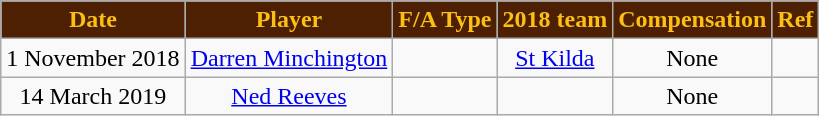<table class="wikitable" style="text-align:center">
<tr>
<th style="background:#4D2004; color:#FBBF15">Date</th>
<th style="background:#4D2004; color:#FBBF15">Player</th>
<th style="background:#4D2004; color:#FBBF15">F/A Type</th>
<th style="background:#4D2004; color:#FBBF15">2018 team</th>
<th style="background:#4D2004; color:#FBBF15">Compensation</th>
<th style="background:#4D2004; color:#FBBF15">Ref</th>
</tr>
<tr>
<td>1 November 2018</td>
<td><a href='#'>Darren Minchington</a></td>
<td></td>
<td><a href='#'>St Kilda</a></td>
<td>None</td>
<td></td>
</tr>
<tr>
<td>14 March 2019</td>
<td><a href='#'>Ned Reeves</a></td>
<td></td>
<td></td>
<td>None</td>
<td></td>
</tr>
</table>
